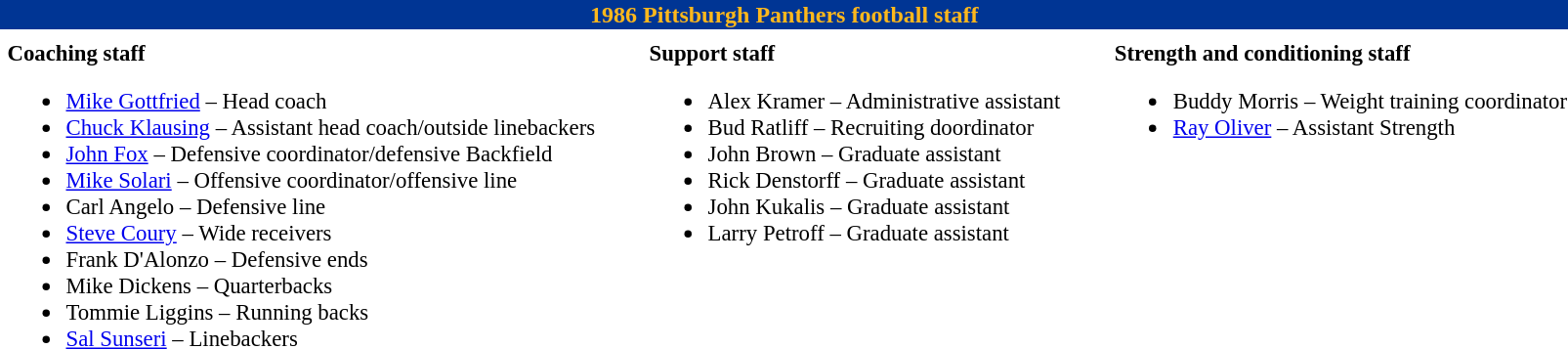<table class="toccolours" style="text-align: left;">
<tr>
<th colspan="10" style="background:#003594; color:#ffb81c; text-align: center;"><strong>1986 Pittsburgh Panthers football staff</strong></th>
</tr>
<tr>
<td colspan="10" align="right"></td>
</tr>
<tr>
<td valign="top"></td>
<td style="font-size: 95%;" valign="top"><strong>Coaching staff</strong><br><ul><li><a href='#'>Mike Gottfried</a> – Head coach</li><li><a href='#'>Chuck Klausing</a> – Assistant head coach/outside linebackers</li><li><a href='#'>John Fox</a> – Defensive coordinator/defensive Backfield</li><li><a href='#'>Mike Solari</a> – Offensive coordinator/offensive line</li><li>Carl Angelo – Defensive line</li><li><a href='#'>Steve Coury</a> – Wide receivers</li><li>Frank D'Alonzo – Defensive ends</li><li>Mike Dickens – Quarterbacks</li><li>Tommie Liggins – Running backs</li><li><a href='#'>Sal Sunseri</a> – Linebackers</li></ul></td>
<td width="25"> </td>
<td valign="top"></td>
<td style="font-size: 95%;" valign="top"><strong>Support staff</strong><br><ul><li>Alex Kramer – Administrative assistant</li><li>Bud Ratliff – Recruiting doordinator</li><li>John Brown – Graduate assistant</li><li>Rick Denstorff – Graduate assistant</li><li>John Kukalis – Graduate assistant</li><li>Larry Petroff – Graduate assistant</li></ul></td>
<td width="25"> </td>
<td valign="top"></td>
<td style="font-size: 95%;" valign="top"><strong>Strength and conditioning staff</strong><br><ul><li>Buddy Morris – Weight training coordinator</li><li><a href='#'>Ray Oliver</a> – Assistant Strength</li></ul></td>
</tr>
</table>
